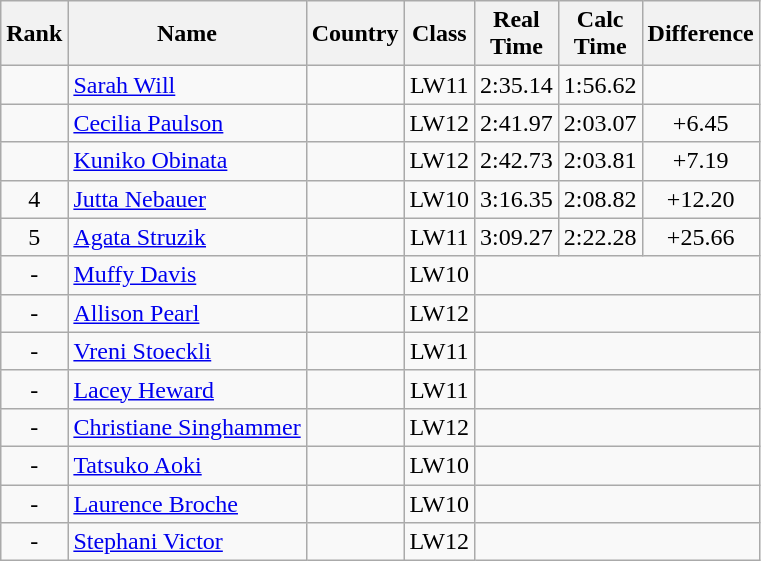<table class="wikitable sortable" style="text-align:center">
<tr>
<th>Rank</th>
<th>Name</th>
<th>Country</th>
<th>Class</th>
<th>Real<br>Time</th>
<th>Calc<br>Time</th>
<th Class="unsortable">Difference</th>
</tr>
<tr>
<td></td>
<td align=left><a href='#'>Sarah Will</a></td>
<td align=left></td>
<td>LW11</td>
<td>2:35.14</td>
<td>1:56.62</td>
</tr>
<tr>
<td></td>
<td align=left><a href='#'>Cecilia Paulson</a></td>
<td align=left></td>
<td>LW12</td>
<td>2:41.97</td>
<td>2:03.07</td>
<td>+6.45</td>
</tr>
<tr>
<td></td>
<td align=left><a href='#'>Kuniko Obinata</a></td>
<td align=left></td>
<td>LW12</td>
<td>2:42.73</td>
<td>2:03.81</td>
<td>+7.19</td>
</tr>
<tr>
<td>4</td>
<td align=left><a href='#'>Jutta Nebauer</a></td>
<td align=left></td>
<td>LW10</td>
<td>3:16.35</td>
<td>2:08.82</td>
<td>+12.20</td>
</tr>
<tr>
<td>5</td>
<td align=left><a href='#'>Agata Struzik</a></td>
<td align=left></td>
<td>LW11</td>
<td>3:09.27</td>
<td>2:22.28</td>
<td>+25.66</td>
</tr>
<tr>
<td>-</td>
<td align=left><a href='#'>Muffy Davis</a></td>
<td align=left></td>
<td>LW10</td>
<td colspan=3></td>
</tr>
<tr>
<td>-</td>
<td align=left><a href='#'>Allison Pearl</a></td>
<td align=left></td>
<td>LW12</td>
<td colspan=3></td>
</tr>
<tr>
<td>-</td>
<td align=left><a href='#'>Vreni Stoeckli</a></td>
<td align=left></td>
<td>LW11</td>
<td colspan=3></td>
</tr>
<tr>
<td>-</td>
<td align=left><a href='#'>Lacey Heward</a></td>
<td align=left></td>
<td>LW11</td>
<td colspan=3></td>
</tr>
<tr>
<td>-</td>
<td align=left><a href='#'>Christiane Singhammer</a></td>
<td align=left></td>
<td>LW12</td>
<td colspan=3></td>
</tr>
<tr>
<td>-</td>
<td align=left><a href='#'>Tatsuko Aoki</a></td>
<td align=left></td>
<td>LW10</td>
<td colspan=3></td>
</tr>
<tr>
<td>-</td>
<td align=left><a href='#'>Laurence Broche</a></td>
<td align=left></td>
<td>LW10</td>
<td colspan=3></td>
</tr>
<tr>
<td>-</td>
<td align=left><a href='#'>Stephani Victor</a></td>
<td align=left></td>
<td>LW12</td>
<td colspan=3></td>
</tr>
</table>
